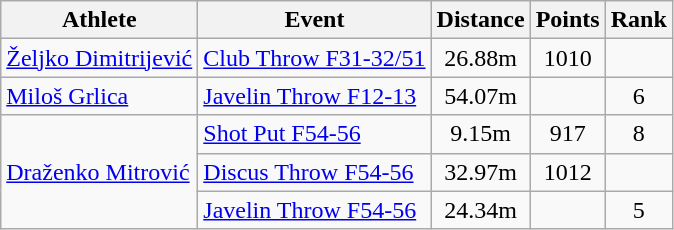<table class="wikitable">
<tr>
<th>Athlete</th>
<th>Event</th>
<th>Distance</th>
<th>Points</th>
<th>Rank</th>
</tr>
<tr align=center>
<td align=left><a href='#'>Željko Dimitrijević</a></td>
<td align=left><a href='#'>Club Throw F31-32/51</a></td>
<td>26.88m </td>
<td>1010</td>
<td></td>
</tr>
<tr align=center>
<td align=left><a href='#'>Miloš Grlica</a></td>
<td align=left><a href='#'>Javelin Throw F12-13</a></td>
<td>54.07m</td>
<td></td>
<td>6</td>
</tr>
<tr align=center>
<td align=left rowspan=3><a href='#'>Draženko Mitrović</a></td>
<td align=left><a href='#'>Shot Put F54-56</a></td>
<td>9.15m</td>
<td>917</td>
<td>8</td>
</tr>
<tr align=center>
<td align=left><a href='#'>Discus Throw F54-56</a></td>
<td>32.97m </td>
<td>1012</td>
<td></td>
</tr>
<tr align=center>
<td align=left><a href='#'>Javelin Throw F54-56</a></td>
<td>24.34m</td>
<td></td>
<td>5</td>
</tr>
</table>
